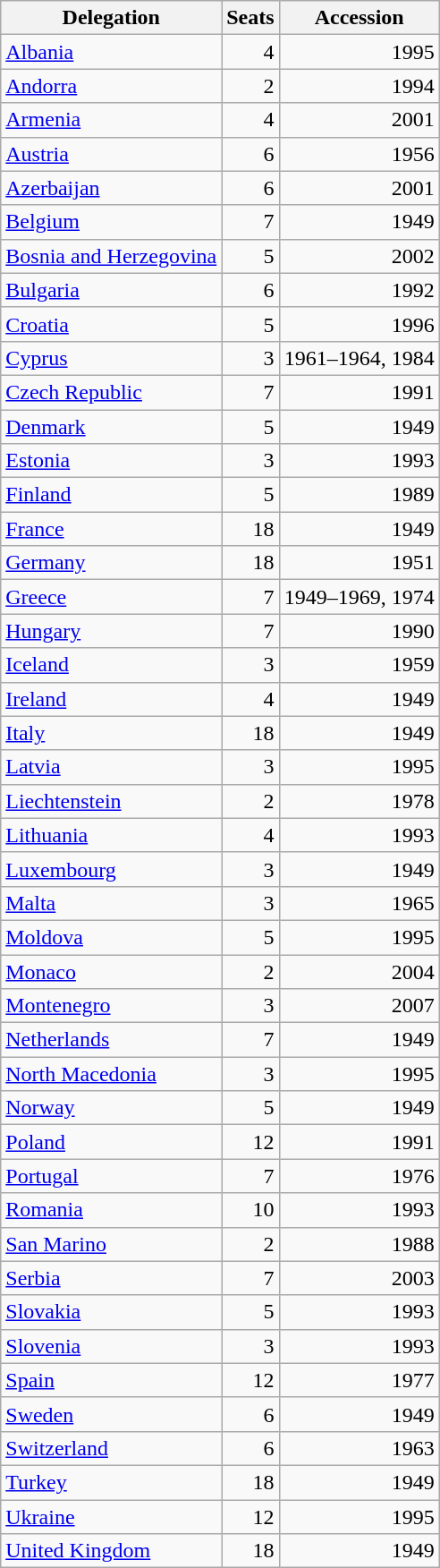<table class="wikitable sortable">
<tr>
<th>Delegation</th>
<th>Seats</th>
<th>Accession</th>
</tr>
<tr align="right">
<td align="left"> <a href='#'>Albania</a></td>
<td>4</td>
<td>1995</td>
</tr>
<tr align="right">
<td align="left"> <a href='#'>Andorra</a></td>
<td>2</td>
<td>1994</td>
</tr>
<tr align="right">
<td align="left"> <a href='#'>Armenia</a></td>
<td>4</td>
<td>2001</td>
</tr>
<tr align="right">
<td align="left"> <a href='#'>Austria</a></td>
<td>6</td>
<td>1956</td>
</tr>
<tr align="right">
<td align="left"> <a href='#'>Azerbaijan</a></td>
<td>6</td>
<td>2001</td>
</tr>
<tr align="right">
<td align="left"> <a href='#'>Belgium</a></td>
<td>7</td>
<td>1949</td>
</tr>
<tr align="right">
<td align="left"> <a href='#'>Bosnia and Herzegovina</a></td>
<td>5</td>
<td>2002</td>
</tr>
<tr align="right">
<td align="left"> <a href='#'>Bulgaria</a></td>
<td>6</td>
<td>1992</td>
</tr>
<tr align="right">
<td align="left"> <a href='#'>Croatia</a></td>
<td>5</td>
<td>1996</td>
</tr>
<tr align="right">
<td align="left"> <a href='#'>Cyprus</a></td>
<td>3</td>
<td>1961–1964, 1984</td>
</tr>
<tr align="right">
<td align="left"> <a href='#'>Czech Republic</a></td>
<td>7</td>
<td>1991</td>
</tr>
<tr align="right">
<td align="left"> <a href='#'>Denmark</a></td>
<td>5</td>
<td>1949</td>
</tr>
<tr align="right">
<td align="left"> <a href='#'>Estonia</a></td>
<td>3</td>
<td>1993</td>
</tr>
<tr align="right">
<td align="left"> <a href='#'>Finland</a></td>
<td>5</td>
<td>1989</td>
</tr>
<tr align="right">
<td align="left"> <a href='#'>France</a></td>
<td>18</td>
<td>1949</td>
</tr>
<tr align="right">
<td align="left"> <a href='#'>Germany</a></td>
<td>18</td>
<td>1951</td>
</tr>
<tr align="right">
<td align="left"> <a href='#'>Greece</a></td>
<td>7</td>
<td>1949–1969, 1974</td>
</tr>
<tr align="right">
<td align="left"> <a href='#'>Hungary</a></td>
<td>7</td>
<td>1990</td>
</tr>
<tr align="right">
<td align="left"> <a href='#'>Iceland</a></td>
<td>3</td>
<td>1959</td>
</tr>
<tr align="right">
<td align="left"> <a href='#'>Ireland</a></td>
<td>4</td>
<td>1949</td>
</tr>
<tr align="right">
<td align="left"> <a href='#'>Italy</a></td>
<td>18</td>
<td>1949</td>
</tr>
<tr align="right">
<td align="left"> <a href='#'>Latvia</a></td>
<td>3</td>
<td>1995</td>
</tr>
<tr align="right">
<td align="left"> <a href='#'>Liechtenstein</a></td>
<td>2</td>
<td>1978</td>
</tr>
<tr align="right">
<td align="left"> <a href='#'>Lithuania</a></td>
<td>4</td>
<td>1993</td>
</tr>
<tr align="right">
<td align="left"> <a href='#'>Luxembourg</a></td>
<td>3</td>
<td>1949</td>
</tr>
<tr align="right">
<td align="left"> <a href='#'>Malta</a></td>
<td>3</td>
<td>1965</td>
</tr>
<tr align="right">
<td align="left"> <a href='#'>Moldova</a></td>
<td>5</td>
<td>1995</td>
</tr>
<tr align="right">
<td align="left"> <a href='#'>Monaco</a></td>
<td>2</td>
<td>2004</td>
</tr>
<tr align="right">
<td align="left"> <a href='#'>Montenegro</a></td>
<td>3</td>
<td>2007</td>
</tr>
<tr align="right">
<td align="left"> <a href='#'>Netherlands</a></td>
<td>7</td>
<td>1949</td>
</tr>
<tr align="right">
<td align="left"> <a href='#'>North Macedonia</a></td>
<td>3</td>
<td>1995</td>
</tr>
<tr align="right">
<td align="left"> <a href='#'>Norway</a></td>
<td>5</td>
<td>1949</td>
</tr>
<tr align="right">
<td align="left"> <a href='#'>Poland</a></td>
<td>12</td>
<td>1991</td>
</tr>
<tr align="right">
<td align="left"> <a href='#'>Portugal</a></td>
<td>7</td>
<td>1976</td>
</tr>
<tr align="right">
<td align="left"> <a href='#'>Romania</a></td>
<td>10</td>
<td>1993</td>
</tr>
<tr align="right">
<td align="left"> <a href='#'>San Marino</a></td>
<td>2</td>
<td>1988</td>
</tr>
<tr align="right">
<td align="left"> <a href='#'>Serbia</a></td>
<td>7</td>
<td>2003</td>
</tr>
<tr align="right">
<td align="left"> <a href='#'>Slovakia</a></td>
<td>5</td>
<td>1993</td>
</tr>
<tr align="right">
<td align="left"> <a href='#'>Slovenia</a></td>
<td>3</td>
<td>1993</td>
</tr>
<tr align="right">
<td align="left"> <a href='#'>Spain</a></td>
<td>12</td>
<td>1977</td>
</tr>
<tr align="right">
<td align="left"> <a href='#'>Sweden</a></td>
<td>6</td>
<td>1949</td>
</tr>
<tr align="right">
<td align="left"> <a href='#'>Switzerland</a></td>
<td>6</td>
<td>1963</td>
</tr>
<tr align="right">
<td align="left"> <a href='#'>Turkey</a></td>
<td>18</td>
<td>1949</td>
</tr>
<tr align="right">
<td align="left"> <a href='#'>Ukraine</a></td>
<td>12</td>
<td>1995</td>
</tr>
<tr align="right">
<td align="left"> <a href='#'>United Kingdom</a></td>
<td>18</td>
<td>1949</td>
</tr>
</table>
